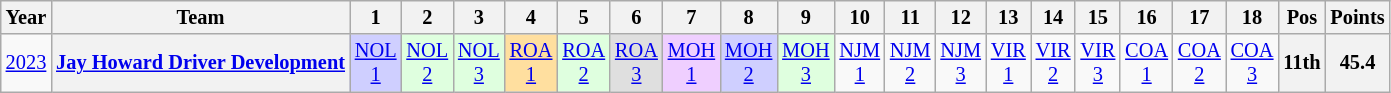<table class="wikitable" style="text-align:center; font-size:85%">
<tr>
<th>Year</th>
<th>Team</th>
<th>1</th>
<th>2</th>
<th>3</th>
<th>4</th>
<th>5</th>
<th>6</th>
<th>7</th>
<th>8</th>
<th>9</th>
<th>10</th>
<th>11</th>
<th>12</th>
<th>13</th>
<th>14</th>
<th>15</th>
<th>16</th>
<th>17</th>
<th>18</th>
<th>Pos</th>
<th>Points</th>
</tr>
<tr>
<td><a href='#'>2023</a></td>
<th nowrap=""><a href='#'>Jay Howard Driver Development</a></th>
<td style="background:#CFCFFF;"><a href='#'>NOL<br>1</a><br></td>
<td style="background:#DFFFDF;"><a href='#'>NOL<br>2</a><br></td>
<td style="background:#DFFFDF;"><a href='#'>NOL<br>3</a><br></td>
<td style="background:#FFDF9F;"><a href='#'>ROA<br>1</a><br></td>
<td style="background:#DFFFDF;"><a href='#'>ROA<br>2</a><br></td>
<td style="background:#DFDFDF;"><a href='#'>ROA<br>3</a><br></td>
<td style="background:#EFCFFF;"><a href='#'>MOH<br>1</a><br></td>
<td style="background:#CFCFFF;"><a href='#'>MOH<br>2</a><br></td>
<td style="background:#DFFFDF;"><a href='#'>MOH<br>3</a><br></td>
<td style="background:#;"><a href='#'>NJM<br>1</a><br></td>
<td style="background:#;"><a href='#'>NJM<br>2</a><br></td>
<td style="background:#;"><a href='#'>NJM<br>3</a><br></td>
<td style="background:#;"><a href='#'>VIR<br>1</a><br></td>
<td style="background:#;"><a href='#'>VIR<br>2</a><br></td>
<td style="background:#;"><a href='#'>VIR<br>3</a><br></td>
<td style="background:#;"><a href='#'>COA<br>1</a><br></td>
<td style="background:#;"><a href='#'>COA<br>2</a><br></td>
<td style="background:#;"><a href='#'>COA<br>3</a><br></td>
<th>11th</th>
<th>45.4</th>
</tr>
</table>
